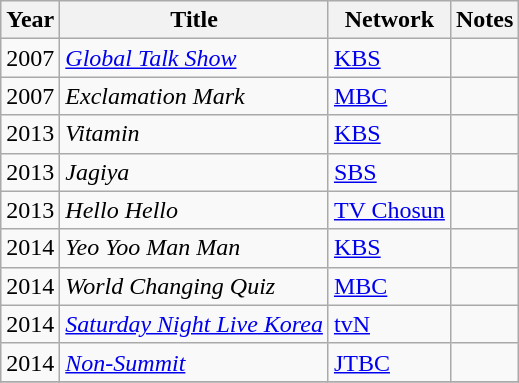<table class="wikitable sortable">
<tr>
<th>Year</th>
<th>Title</th>
<th>Network</th>
<th>Notes</th>
</tr>
<tr>
<td>2007</td>
<td><em><a href='#'>Global Talk Show</a></em></td>
<td><a href='#'>KBS</a></td>
<td></td>
</tr>
<tr>
<td>2007</td>
<td><em>Exclamation Mark</em></td>
<td><a href='#'>MBC</a></td>
<td></td>
</tr>
<tr>
<td>2013</td>
<td><em>Vitamin</em></td>
<td><a href='#'>KBS</a></td>
<td></td>
</tr>
<tr>
<td>2013</td>
<td><em>Jagiya</em></td>
<td><a href='#'>SBS</a></td>
<td></td>
</tr>
<tr>
<td>2013</td>
<td><em>Hello Hello</em></td>
<td><a href='#'>TV Chosun</a></td>
<td></td>
</tr>
<tr>
<td>2014</td>
<td><em>Yeo Yoo Man Man</em></td>
<td><a href='#'>KBS</a></td>
<td></td>
</tr>
<tr>
<td>2014</td>
<td><em>World Changing Quiz</em></td>
<td><a href='#'>MBC</a></td>
<td></td>
</tr>
<tr>
<td>2014</td>
<td><em><a href='#'>Saturday Night Live Korea</a></em></td>
<td><a href='#'>tvN</a></td>
<td></td>
</tr>
<tr>
<td>2014</td>
<td><em><a href='#'>Non-Summit</a></em></td>
<td><a href='#'>JTBC</a></td>
<td></td>
</tr>
<tr>
</tr>
</table>
